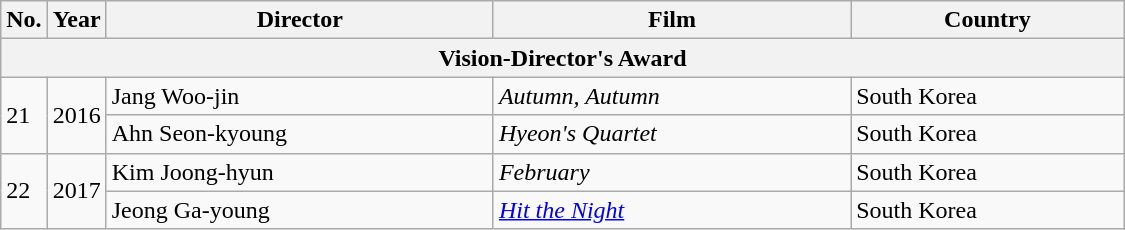<table class=wikitable style="width:750px">
<tr>
<th width=10>No.</th>
<th width=10>Year</th>
<th>Director</th>
<th>Film</th>
<th>Country</th>
</tr>
<tr>
<th colspan=5>Vision-Director's Award</th>
</tr>
<tr>
<td rowspan=2>21</td>
<td rowspan=2>2016</td>
<td>Jang Woo-jin</td>
<td><em>Autumn, Autumn</em></td>
<td>South Korea</td>
</tr>
<tr>
<td>Ahn Seon-kyoung</td>
<td><em>Hyeon's Quartet</em></td>
<td>South Korea</td>
</tr>
<tr>
<td rowspan=2>22</td>
<td rowspan=2>2017</td>
<td>Kim Joong-hyun</td>
<td><em>February</em></td>
<td>South Korea</td>
</tr>
<tr>
<td>Jeong Ga-young</td>
<td><em><a href='#'>Hit the Night</a></em></td>
<td>South Korea</td>
</tr>
</table>
